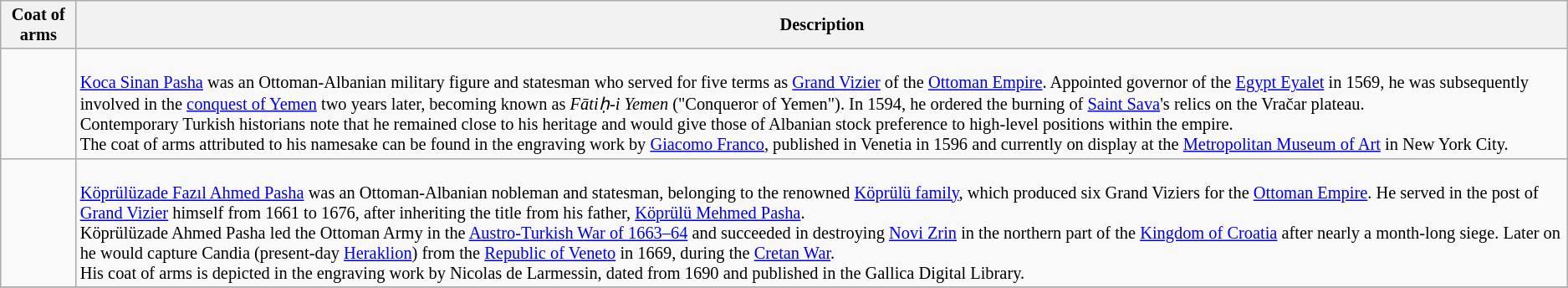<table class="wikitable" style="font-size:85%;">
<tr>
<th>Coat of arms</th>
<th>Description</th>
</tr>
<tr>
<td align="center"></td>
<td><br><a href='#'>Koca Sinan Pasha</a> was an Ottoman-Albanian military figure and statesman who served for five terms as <a href='#'>Grand Vizier</a> of the <a href='#'>Ottoman Empire</a>. Appointed governor of the <a href='#'>Egypt Eyalet</a> in 1569, he was subsequently involved in the <a href='#'>conquest of Yemen</a> two years later, becoming known as <em>Fātiḥ-i Yemen</em> ("Conqueror of Yemen"). In 1594, he ordered the burning of <a href='#'>Saint Sava</a>'s relics on the Vračar plateau.<br>Contemporary Turkish historians note that he remained close to his heritage and would give those of Albanian stock preference to high-level positions within the empire.<br>The coat of arms attributed to his namesake can be found in the engraving work by <a href='#'>Giacomo Franco</a>, published in Venetia in 1596 and currently on display at the <a href='#'>Metropolitan Museum of Art</a> in New York City.<br></td>
</tr>
<tr>
<td align="center"></td>
<td><br><a href='#'>Köprülüzade Fazıl Ahmed Pasha</a> was an Ottoman-Albanian nobleman and statesman, belonging to the renowned <a href='#'>Köprülü family</a>, which produced six Grand Viziers for the <a href='#'>Ottoman Empire</a>. He served in the post of <a href='#'>Grand Vizier</a> himself from 1661 to 1676,  after inheriting the title from his father, <a href='#'>Köprülü Mehmed Pasha</a>.<br>Köprülüzade Ahmed Pasha led the Ottoman Army in the <a href='#'>Austro-Turkish War of 1663–64</a> and succeeded in destroying <a href='#'>Novi Zrin</a> in the northern part of the <a href='#'>Kingdom of Croatia</a> after nearly a month-long siege. Later on he would capture Candia (present-day <a href='#'>Heraklion</a>) from the <a href='#'>Republic of Veneto</a> in 1669, during the <a href='#'>Cretan War</a>.<br>His coat of arms is depicted in the engraving work by Nicolas de Larmessin, dated from 1690 and published in the Gallica Digital Library.<br></td>
</tr>
<tr>
</tr>
</table>
